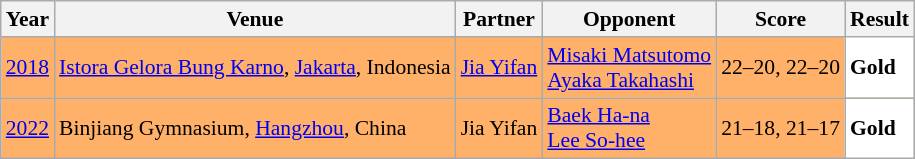<table class="sortable wikitable" style="font-size: 90%">
<tr>
<th>Year</th>
<th>Venue</th>
<th>Partner</th>
<th>Opponent</th>
<th>Score</th>
<th>Result</th>
</tr>
<tr style="background:#FFB069">
<td align="center"><a href='#'>2018</a></td>
<td align="left"><a href='#'>Istora Gelora Bung Karno</a>, <a href='#'>Jakarta</a>, Indonesia</td>
<td align="left"> <a href='#'>Jia Yifan</a></td>
<td align="left"> <a href='#'>Misaki Matsutomo</a><br> <a href='#'>Ayaka Takahashi</a></td>
<td align="left">22–20, 22–20</td>
<td style="text-align:left; background:white"> <strong>Gold</strong></td>
</tr>
<tr style="background:#FFB069">
<td align="center"><a href='#'>2022</a></td>
<td align="left">Binjiang Gymnasium, <a href='#'>Hangzhou</a>, China</td>
<td align="left"> Jia Yifan</td>
<td align="left"> <a href='#'>Baek Ha-na</a> <br> <a href='#'>Lee So-hee</a></td>
<td align="left">21–18, 21–17</td>
<td style="text-align:left; background:white"> <strong>Gold</strong></td>
</tr>
</table>
